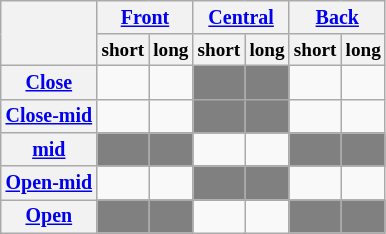<table class="wikitable">
<tr>
<th rowspan=2></th>
<th colspan=2 style="font-size:smaller"><a href='#'>Front</a></th>
<th colspan=2 style="font-size:smaller"><a href='#'>Central</a></th>
<th colspan=2 style="font-size:smaller"><a href='#'>Back</a></th>
</tr>
<tr>
<th style="font-size:80%">short</th>
<th style="font-size:80%">long</th>
<th style="font-size:80%">short</th>
<th style="font-size:80%">long</th>
<th style="font-size:80%">short</th>
<th style="font-size:80%">long</th>
</tr>
<tr align=center>
<th style="font-size:smaller"><a href='#'>Close</a></th>
<td> </td>
<td></td>
<td style="background-color:gray"></td>
<td style="background-color:gray"></td>
<td> </td>
<td></td>
</tr>
<tr align=center>
<th style="font-size:smaller"><a href='#'>Close-mid</a></th>
<td> </td>
<td></td>
<td style="background-color:gray"></td>
<td style="background-color:gray"></td>
<td> </td>
<td></td>
</tr>
<tr align=center>
<th style="font-size:smaller"><a href='#'>mid</a></th>
<td style="background-color:gray"></td>
<td style="background-color:gray"></td>
<td> </td>
<td></td>
<td style="background-color:gray"></td>
<td style="background-color:gray"></td>
</tr>
<tr align=center>
<th style="font-size:smaller"><a href='#'>Open-mid</a></th>
<td> </td>
<td></td>
<td style="background-color:gray"></td>
<td style="background-color:gray"></td>
<td> </td>
<td></td>
</tr>
<tr align=center>
<th style="font-size:smaller"><a href='#'>Open</a></th>
<td style="background-color:gray"></td>
<td style="background-color:gray"></td>
<td> </td>
<td></td>
<td style="background-color:gray"></td>
<td style="background-color:gray"></td>
</tr>
</table>
